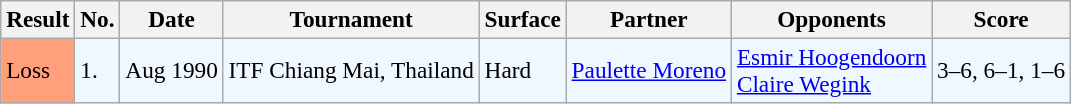<table class="sortable wikitable" style=font-size:97%>
<tr>
<th>Result</th>
<th>No.</th>
<th>Date</th>
<th>Tournament</th>
<th>Surface</th>
<th>Partner</th>
<th>Opponents</th>
<th>Score</th>
</tr>
<tr style="background:#f0f8ff;">
<td style="background:#ffa07a;">Loss</td>
<td>1.</td>
<td>Aug 1990</td>
<td>ITF Chiang Mai, Thailand</td>
<td>Hard</td>
<td> <a href='#'>Paulette Moreno</a></td>
<td> <a href='#'>Esmir Hoogendoorn</a> <br>  <a href='#'>Claire Wegink</a></td>
<td>3–6, 6–1, 1–6</td>
</tr>
</table>
